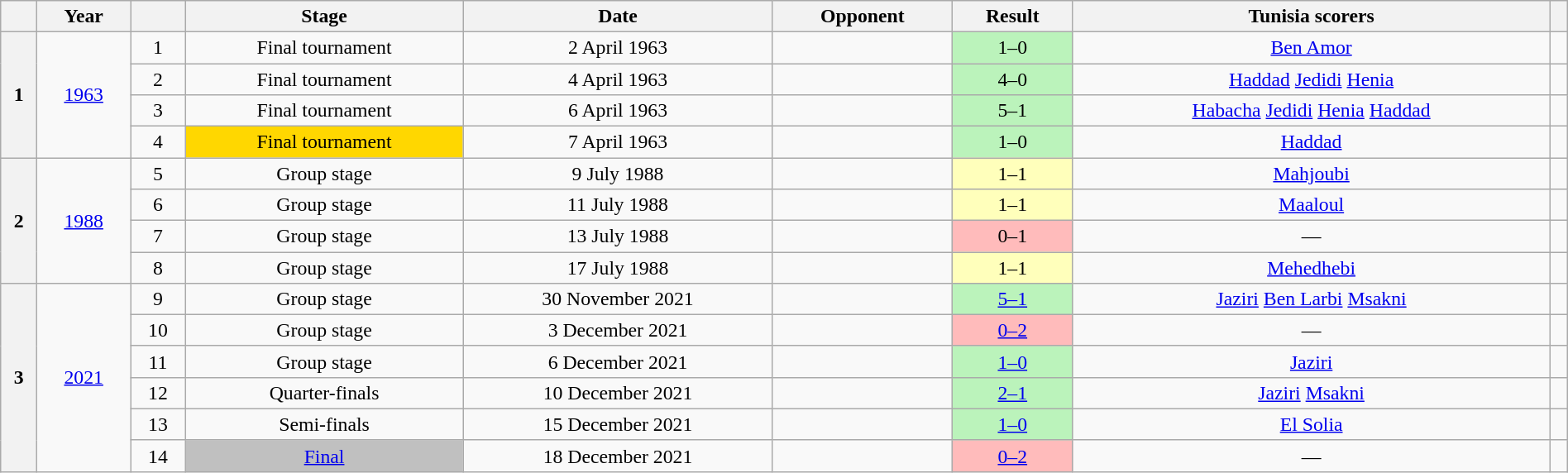<table class="wikitable alternance sticky-header" style="font-size:99%; text-align:center; line-height:; width:100%">
<tr>
<th></th>
<th>Year</th>
<th></th>
<th>Stage</th>
<th>Date</th>
<th>Opponent</th>
<th>Result</th>
<th>Tunisia scorers</th>
<th></th>
</tr>
<tr>
<th rowspan="4">1</th>
<td rowspan="4"> <a href='#'>1963</a></td>
<td>1</td>
<td>Final tournament</td>
<td>2 April 1963</td>
<td align="left"></td>
<td bgcolor="#bbf3bb" align="center">1–0</td>
<td><a href='#'>Ben Amor</a> </td>
<td></td>
</tr>
<tr>
<td>2</td>
<td>Final tournament</td>
<td>4 April 1963</td>
<td align="left"></td>
<td bgcolor="#bbf3bb" align="center">4–0</td>
<td><a href='#'>Haddad</a>  <a href='#'>Jedidi</a>  <a href='#'>Henia</a> </td>
<td></td>
</tr>
<tr>
<td>3</td>
<td>Final tournament</td>
<td>6 April 1963</td>
<td align="left"></td>
<td bgcolor="#bbf3bb" align="center">5–1</td>
<td><a href='#'>Habacha</a>  <a href='#'>Jedidi</a>  <a href='#'>Henia</a>  <a href='#'>Haddad</a> </td>
<td></td>
</tr>
<tr>
<td>4</td>
<td bgcolor="gold" align="center">Final tournament</td>
<td>7 April 1963</td>
<td align="left"></td>
<td bgcolor="#bbf3bb" align="center">1–0</td>
<td><a href='#'>Haddad</a> </td>
<td></td>
</tr>
<tr>
<th rowspan="4">2</th>
<td rowspan="4"> <a href='#'>1988</a></td>
<td>5</td>
<td>Group stage</td>
<td>9 July 1988</td>
<td align="left"></td>
<td align="center" bgcolor="#ffffbb">1–1</td>
<td><a href='#'>Mahjoubi</a> </td>
<td></td>
</tr>
<tr>
<td>6</td>
<td>Group stage</td>
<td>11 July 1988</td>
<td align="left"></td>
<td align="center" bgcolor="#ffffbb">1–1</td>
<td><a href='#'>Maaloul</a> </td>
<td></td>
</tr>
<tr>
<td>7</td>
<td>Group stage</td>
<td>13 July 1988</td>
<td align="left"></td>
<td align="center" bgcolor="#ffbbbb">0–1</td>
<td>—</td>
<td></td>
</tr>
<tr>
<td>8</td>
<td>Group stage</td>
<td>17 July 1988</td>
<td align="left"></td>
<td align="center" bgcolor="#ffffbb">1–1</td>
<td><a href='#'>Mehedhebi</a> </td>
<td></td>
</tr>
<tr>
<th rowspan="6">3</th>
<td rowspan="6"> <a href='#'>2021</a></td>
<td>9</td>
<td>Group stage</td>
<td>30 November 2021</td>
<td align="left"></td>
<td bgcolor="#bbf3bb" align="center"><a href='#'>5–1</a></td>
<td><a href='#'>Jaziri</a>  <a href='#'>Ben Larbi</a>  <a href='#'>Msakni</a> </td>
<td></td>
</tr>
<tr>
<td>10</td>
<td>Group stage</td>
<td>3 December 2021</td>
<td align="left"></td>
<td align="center" bgcolor="#ffbbbb"><a href='#'>0–2</a></td>
<td>—</td>
<td></td>
</tr>
<tr>
<td>11</td>
<td>Group stage</td>
<td>6 December 2021</td>
<td align="left"></td>
<td bgcolor="#bbf3bb" align="center"><a href='#'>1–0</a></td>
<td><a href='#'>Jaziri</a> </td>
<td></td>
</tr>
<tr>
<td>12</td>
<td>Quarter-finals</td>
<td>10 December 2021</td>
<td align="left"></td>
<td bgcolor="#bbf3bb" align="center"><a href='#'>2–1</a></td>
<td><a href='#'>Jaziri</a>  <a href='#'>Msakni</a> </td>
<td></td>
</tr>
<tr>
<td>13</td>
<td>Semi-finals</td>
<td>15 December 2021</td>
<td align="left"></td>
<td bgcolor="#bbf3bb" align="center"><a href='#'>1–0</a></td>
<td><a href='#'>El Solia</a> </td>
<td></td>
</tr>
<tr>
<td>14</td>
<td bgcolor="silver" align="center"><a href='#'>Final</a></td>
<td>18 December 2021</td>
<td align="left"></td>
<td align="center" bgcolor="#ffbbbb"><a href='#'>0–2</a> </td>
<td>—</td>
<td></td>
</tr>
</table>
